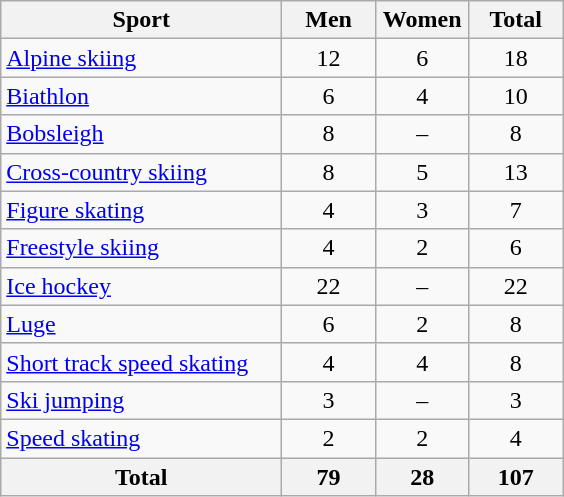<table class="wikitable sortable" style="text-align:center;">
<tr>
<th width=180>Sport</th>
<th width=55>Men</th>
<th width=55>Women</th>
<th width=55>Total</th>
</tr>
<tr>
<td align=left><a href='#'>Alpine skiing</a></td>
<td>12</td>
<td>6</td>
<td>18</td>
</tr>
<tr>
<td align=left><a href='#'>Biathlon</a></td>
<td>6</td>
<td>4</td>
<td>10</td>
</tr>
<tr>
<td align=left><a href='#'>Bobsleigh</a></td>
<td>8</td>
<td>–</td>
<td>8</td>
</tr>
<tr>
<td align=left><a href='#'>Cross-country skiing</a></td>
<td>8</td>
<td>5</td>
<td>13</td>
</tr>
<tr>
<td align=left><a href='#'>Figure skating</a></td>
<td>4</td>
<td>3</td>
<td>7</td>
</tr>
<tr>
<td align=left><a href='#'>Freestyle skiing</a></td>
<td>4</td>
<td>2</td>
<td>6</td>
</tr>
<tr>
<td align=left><a href='#'>Ice hockey</a></td>
<td>22</td>
<td>–</td>
<td>22</td>
</tr>
<tr>
<td align=left><a href='#'>Luge</a></td>
<td>6</td>
<td>2</td>
<td>8</td>
</tr>
<tr>
<td align=left><a href='#'>Short track speed skating</a></td>
<td>4</td>
<td>4</td>
<td>8</td>
</tr>
<tr>
<td align=left><a href='#'>Ski jumping</a></td>
<td>3</td>
<td>–</td>
<td>3</td>
</tr>
<tr>
<td align=left><a href='#'>Speed skating</a></td>
<td>2</td>
<td>2</td>
<td>4</td>
</tr>
<tr>
<th>Total</th>
<th>79</th>
<th>28</th>
<th>107</th>
</tr>
</table>
